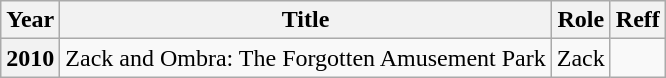<table class="wikitable sortable">
<tr>
<th>Year</th>
<th>Title</th>
<th>Role</th>
<th>Reff</th>
</tr>
<tr>
<th>2010</th>
<td>Zack and Ombra: The Forgotten Amusement Park</td>
<td>Zack</td>
<td></td>
</tr>
</table>
